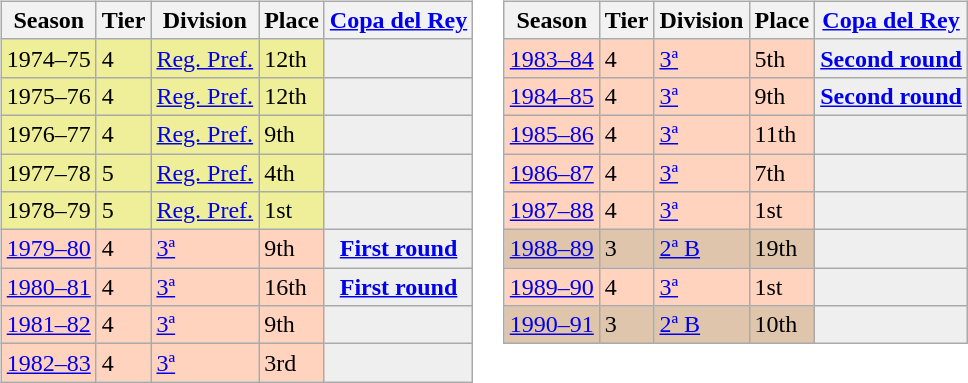<table>
<tr>
<td valign="top" width=0%><br><table class="wikitable">
<tr style="background:#f0f6fa;">
<th>Season</th>
<th>Tier</th>
<th>Division</th>
<th>Place</th>
<th><a href='#'>Copa del Rey</a></th>
</tr>
<tr>
<td style="background:#EFEF99;">1974–75</td>
<td style="background:#EFEF99;">4</td>
<td style="background:#EFEF99;"><a href='#'>Reg. Pref.</a></td>
<td style="background:#EFEF99;">12th</td>
<th style="background:#efefef;"></th>
</tr>
<tr>
<td style="background:#EFEF99;">1975–76</td>
<td style="background:#EFEF99;">4</td>
<td style="background:#EFEF99;"><a href='#'>Reg. Pref.</a></td>
<td style="background:#EFEF99;">12th</td>
<th style="background:#efefef;"></th>
</tr>
<tr>
<td style="background:#EFEF99;">1976–77</td>
<td style="background:#EFEF99;">4</td>
<td style="background:#EFEF99;"><a href='#'>Reg. Pref.</a></td>
<td style="background:#EFEF99;">9th</td>
<th style="background:#efefef;"></th>
</tr>
<tr>
<td style="background:#EFEF99;">1977–78</td>
<td style="background:#EFEF99;">5</td>
<td style="background:#EFEF99;"><a href='#'>Reg. Pref.</a></td>
<td style="background:#EFEF99;">4th</td>
<th style="background:#efefef;"></th>
</tr>
<tr>
<td style="background:#EFEF99;">1978–79</td>
<td style="background:#EFEF99;">5</td>
<td style="background:#EFEF99;"><a href='#'>Reg. Pref.</a></td>
<td style="background:#EFEF99;">1st</td>
<th style="background:#efefef;"></th>
</tr>
<tr>
<td style="background:#FFD3BD;"><a href='#'>1979–80</a></td>
<td style="background:#FFD3BD;">4</td>
<td style="background:#FFD3BD;"><a href='#'>3ª</a></td>
<td style="background:#FFD3BD;">9th</td>
<th style="background:#efefef;"><a href='#'>First round</a></th>
</tr>
<tr>
<td style="background:#FFD3BD;"><a href='#'>1980–81</a></td>
<td style="background:#FFD3BD;">4</td>
<td style="background:#FFD3BD;"><a href='#'>3ª</a></td>
<td style="background:#FFD3BD;">16th</td>
<th style="background:#efefef;"><a href='#'>First round</a></th>
</tr>
<tr>
<td style="background:#FFD3BD;"><a href='#'>1981–82</a></td>
<td style="background:#FFD3BD;">4</td>
<td style="background:#FFD3BD;"><a href='#'>3ª</a></td>
<td style="background:#FFD3BD;">9th</td>
<th style="background:#efefef;"></th>
</tr>
<tr>
<td style="background:#FFD3BD;"><a href='#'>1982–83</a></td>
<td style="background:#FFD3BD;">4</td>
<td style="background:#FFD3BD;"><a href='#'>3ª</a></td>
<td style="background:#FFD3BD;">3rd</td>
<th style="background:#efefef;"></th>
</tr>
</table>
</td>
<td valign="top" width=0%><br><table class="wikitable">
<tr style="background:#f0f6fa;">
<th>Season</th>
<th>Tier</th>
<th>Division</th>
<th>Place</th>
<th><a href='#'>Copa del Rey</a></th>
</tr>
<tr>
<td style="background:#FFD3BD;"><a href='#'>1983–84</a></td>
<td style="background:#FFD3BD;">4</td>
<td style="background:#FFD3BD;"><a href='#'>3ª</a></td>
<td style="background:#FFD3BD;">5th</td>
<th style="background:#efefef;"><a href='#'>Second round</a></th>
</tr>
<tr>
<td style="background:#FFD3BD;"><a href='#'>1984–85</a></td>
<td style="background:#FFD3BD;">4</td>
<td style="background:#FFD3BD;"><a href='#'>3ª</a></td>
<td style="background:#FFD3BD;">9th</td>
<th style="background:#efefef;"><a href='#'>Second round</a></th>
</tr>
<tr>
<td style="background:#FFD3BD;"><a href='#'>1985–86</a></td>
<td style="background:#FFD3BD;">4</td>
<td style="background:#FFD3BD;"><a href='#'>3ª</a></td>
<td style="background:#FFD3BD;">11th</td>
<th style="background:#efefef;"></th>
</tr>
<tr>
<td style="background:#FFD3BD;"><a href='#'>1986–87</a></td>
<td style="background:#FFD3BD;">4</td>
<td style="background:#FFD3BD;"><a href='#'>3ª</a></td>
<td style="background:#FFD3BD;">7th</td>
<th style="background:#efefef;"></th>
</tr>
<tr>
<td style="background:#FFD3BD;"><a href='#'>1987–88</a></td>
<td style="background:#FFD3BD;">4</td>
<td style="background:#FFD3BD;"><a href='#'>3ª</a></td>
<td style="background:#FFD3BD;">1st</td>
<th style="background:#efefef;"></th>
</tr>
<tr>
<td style="background:#DEC5AB;"><a href='#'>1988–89</a></td>
<td style="background:#DEC5AB;">3</td>
<td style="background:#DEC5AB;"><a href='#'>2ª B</a></td>
<td style="background:#DEC5AB;">19th</td>
<th style="background:#efefef;"></th>
</tr>
<tr>
<td style="background:#FFD3BD;"><a href='#'>1989–90</a></td>
<td style="background:#FFD3BD;">4</td>
<td style="background:#FFD3BD;"><a href='#'>3ª</a></td>
<td style="background:#FFD3BD;">1st</td>
<th style="background:#efefef;"></th>
</tr>
<tr>
<td style="background:#DEC5AB;"><a href='#'>1990–91</a></td>
<td style="background:#DEC5AB;">3</td>
<td style="background:#DEC5AB;"><a href='#'>2ª B</a></td>
<td style="background:#DEC5AB;">10th</td>
<td style="background:#efefef;"></td>
</tr>
</table>
</td>
</tr>
</table>
